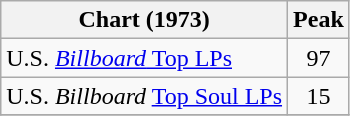<table class="wikitable">
<tr>
<th>Chart (1973)</th>
<th>Peak<br></th>
</tr>
<tr>
<td>U.S. <a href='#'><em>Billboard</em> Top LPs</a></td>
<td align="center">97</td>
</tr>
<tr>
<td>U.S. <em>Billboard</em> <a href='#'>Top Soul LPs</a></td>
<td align="center">15</td>
</tr>
<tr>
</tr>
</table>
